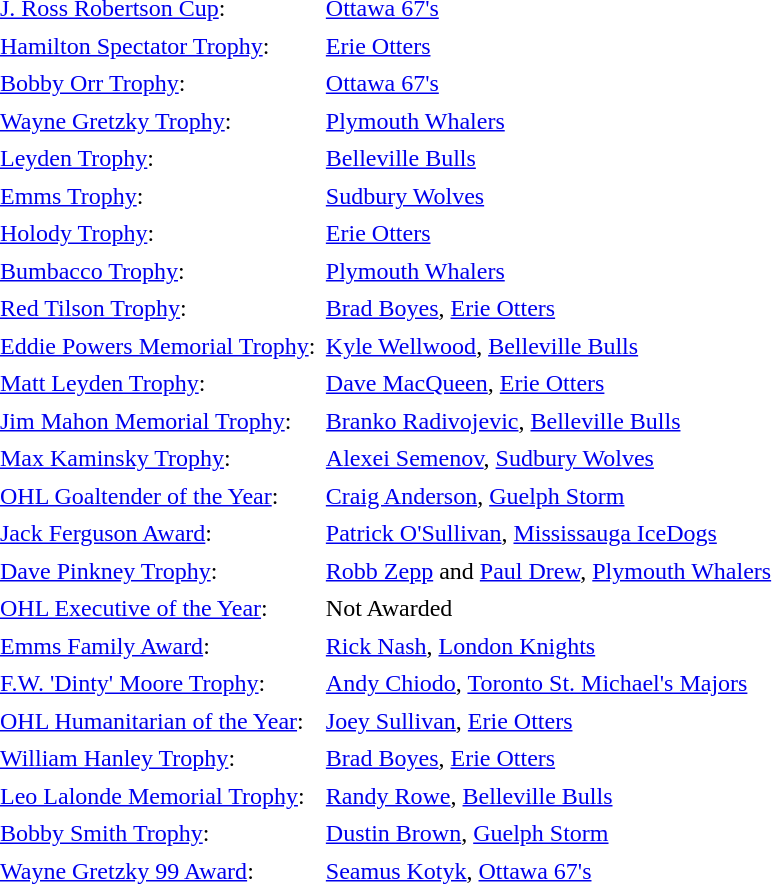<table cellpadding="3" cellspacing="1">
<tr>
<td><a href='#'>J. Ross Robertson Cup</a>:</td>
<td><a href='#'>Ottawa 67's</a></td>
</tr>
<tr>
<td><a href='#'>Hamilton Spectator Trophy</a>:</td>
<td><a href='#'>Erie Otters</a></td>
</tr>
<tr>
<td><a href='#'>Bobby Orr Trophy</a>:</td>
<td><a href='#'>Ottawa 67's</a></td>
</tr>
<tr>
<td><a href='#'>Wayne Gretzky Trophy</a>:</td>
<td><a href='#'>Plymouth Whalers</a></td>
</tr>
<tr>
<td><a href='#'>Leyden Trophy</a>:</td>
<td><a href='#'>Belleville Bulls</a></td>
</tr>
<tr>
<td><a href='#'>Emms Trophy</a>:</td>
<td><a href='#'>Sudbury Wolves</a></td>
</tr>
<tr>
<td><a href='#'>Holody Trophy</a>:</td>
<td><a href='#'>Erie Otters</a></td>
</tr>
<tr>
<td><a href='#'>Bumbacco Trophy</a>:</td>
<td><a href='#'>Plymouth Whalers</a></td>
</tr>
<tr>
<td><a href='#'>Red Tilson Trophy</a>:</td>
<td><a href='#'>Brad Boyes</a>, <a href='#'>Erie Otters</a></td>
</tr>
<tr>
<td><a href='#'>Eddie Powers Memorial Trophy</a>:</td>
<td><a href='#'>Kyle Wellwood</a>, <a href='#'>Belleville Bulls</a></td>
</tr>
<tr>
<td><a href='#'>Matt Leyden Trophy</a>:</td>
<td><a href='#'>Dave MacQueen</a>, <a href='#'>Erie Otters</a></td>
</tr>
<tr>
<td><a href='#'>Jim Mahon Memorial Trophy</a>:</td>
<td><a href='#'>Branko Radivojevic</a>, <a href='#'>Belleville Bulls</a></td>
</tr>
<tr>
<td><a href='#'>Max Kaminsky Trophy</a>:</td>
<td><a href='#'>Alexei Semenov</a>, <a href='#'>Sudbury Wolves</a></td>
</tr>
<tr>
<td><a href='#'>OHL Goaltender of the Year</a>:</td>
<td><a href='#'>Craig Anderson</a>, <a href='#'>Guelph Storm</a></td>
</tr>
<tr>
<td><a href='#'>Jack Ferguson Award</a>:</td>
<td><a href='#'>Patrick O'Sullivan</a>, <a href='#'>Mississauga IceDogs</a></td>
</tr>
<tr>
<td><a href='#'>Dave Pinkney Trophy</a>:</td>
<td><a href='#'>Robb Zepp</a> and <a href='#'>Paul Drew</a>, <a href='#'>Plymouth Whalers</a></td>
</tr>
<tr>
<td><a href='#'>OHL Executive of the Year</a>:</td>
<td>Not Awarded</td>
</tr>
<tr>
<td><a href='#'>Emms Family Award</a>:</td>
<td><a href='#'>Rick Nash</a>, <a href='#'>London Knights</a></td>
</tr>
<tr>
<td><a href='#'>F.W. 'Dinty' Moore Trophy</a>:</td>
<td><a href='#'>Andy Chiodo</a>, <a href='#'>Toronto St. Michael's Majors</a></td>
</tr>
<tr>
<td><a href='#'>OHL Humanitarian of the Year</a>:</td>
<td><a href='#'>Joey Sullivan</a>, <a href='#'>Erie Otters</a></td>
</tr>
<tr>
<td><a href='#'>William Hanley Trophy</a>:</td>
<td><a href='#'>Brad Boyes</a>, <a href='#'>Erie Otters</a></td>
</tr>
<tr>
<td><a href='#'>Leo Lalonde Memorial Trophy</a>:</td>
<td><a href='#'>Randy Rowe</a>, <a href='#'>Belleville Bulls</a></td>
</tr>
<tr>
<td><a href='#'>Bobby Smith Trophy</a>:</td>
<td><a href='#'>Dustin Brown</a>, <a href='#'>Guelph Storm</a></td>
</tr>
<tr>
<td><a href='#'>Wayne Gretzky 99 Award</a>:</td>
<td><a href='#'>Seamus Kotyk</a>, <a href='#'>Ottawa 67's</a></td>
</tr>
</table>
